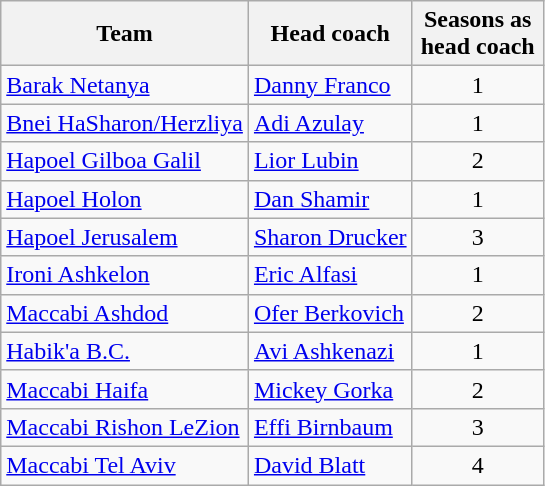<table class="wikitable sortable">
<tr>
<th>Team</th>
<th>Head coach</th>
<th width=80>Seasons as head coach</th>
</tr>
<tr>
<td><a href='#'>Barak Netanya</a></td>
<td><a href='#'>Danny Franco</a></td>
<td style="text-align: center;">1</td>
</tr>
<tr>
<td><a href='#'>Bnei HaSharon/Herzliya</a></td>
<td><a href='#'>Adi Azulay</a></td>
<td style="text-align: center;">1</td>
</tr>
<tr>
<td><a href='#'>Hapoel Gilboa Galil</a></td>
<td><a href='#'>Lior Lubin</a></td>
<td style="text-align: center;">2</td>
</tr>
<tr>
<td><a href='#'>Hapoel Holon</a></td>
<td><a href='#'>Dan Shamir</a></td>
<td style="text-align: center;">1</td>
</tr>
<tr>
<td><a href='#'>Hapoel Jerusalem</a></td>
<td><a href='#'>Sharon Drucker</a></td>
<td style="text-align: center;">3</td>
</tr>
<tr>
<td><a href='#'>Ironi Ashkelon</a></td>
<td><a href='#'>Eric Alfasi</a></td>
<td style="text-align: center;">1</td>
</tr>
<tr>
<td><a href='#'>Maccabi Ashdod</a></td>
<td><a href='#'>Ofer Berkovich</a></td>
<td style="text-align: center;">2</td>
</tr>
<tr>
<td><a href='#'>Habik'a B.C.</a></td>
<td><a href='#'>Avi Ashkenazi</a></td>
<td style="text-align: center;">1</td>
</tr>
<tr>
<td><a href='#'>Maccabi Haifa</a></td>
<td><a href='#'>Mickey Gorka</a></td>
<td style="text-align: center;">2</td>
</tr>
<tr>
<td><a href='#'>Maccabi Rishon LeZion</a></td>
<td><a href='#'>Effi Birnbaum</a></td>
<td style="text-align: center;">3</td>
</tr>
<tr>
<td><a href='#'>Maccabi Tel Aviv</a></td>
<td><a href='#'>David Blatt</a></td>
<td style="text-align: center;">4</td>
</tr>
</table>
